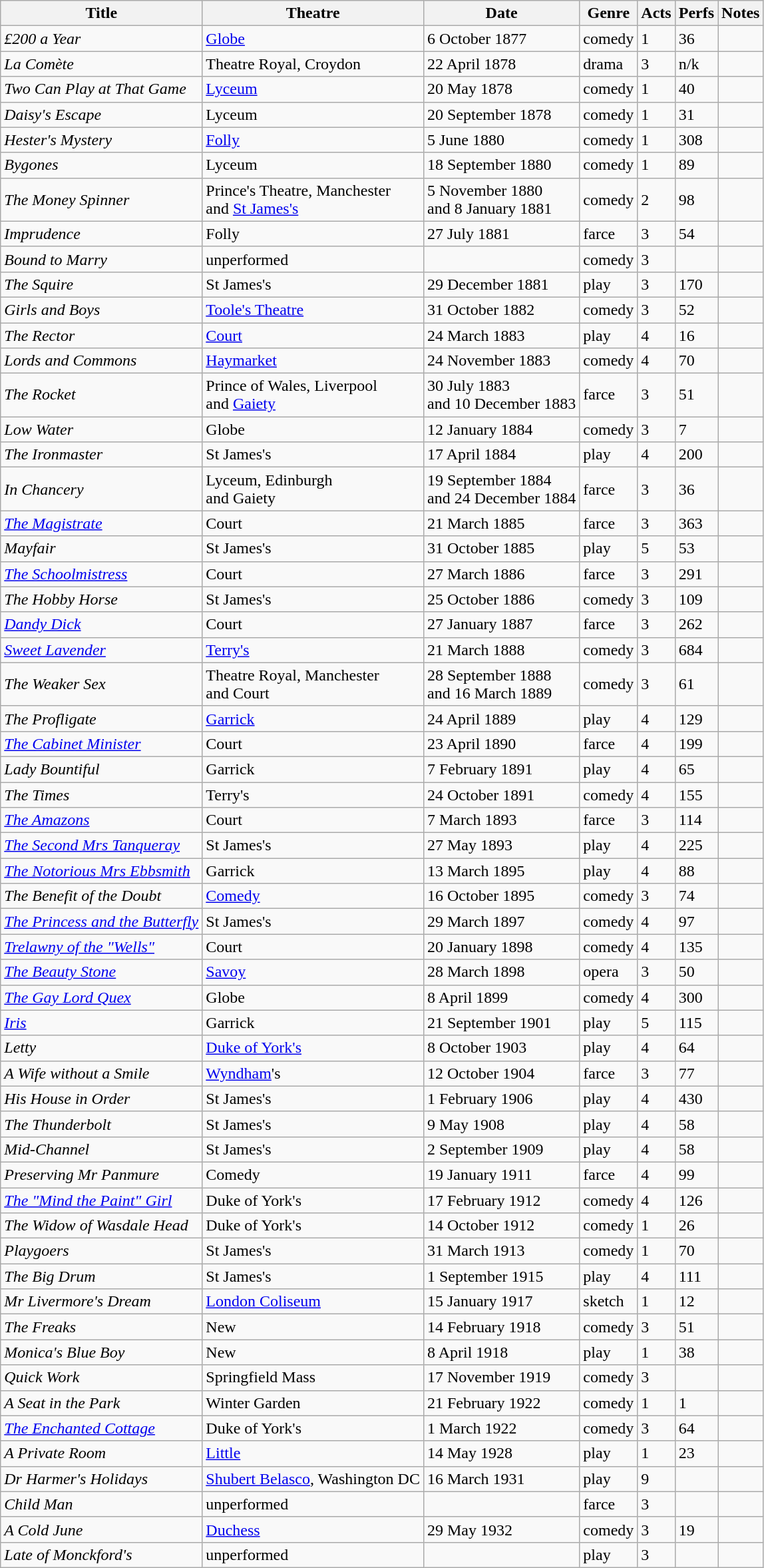<table class="wikitable plainrowheaders" style="text-align: left; margin-right: 0;">
<tr>
<th scope="col">Title</th>
<th scope="col">Theatre</th>
<th scope="col">Date</th>
<th scope="col">Genre</th>
<th scope="col">Acts</th>
<th scope="col">Perfs</th>
<th scope="col">Notes</th>
</tr>
<tr>
<td><em>£200 a Year</em></td>
<td><a href='#'>Globe</a></td>
<td>6 October 1877</td>
<td>comedy</td>
<td>1</td>
<td>36</td>
<td></td>
</tr>
<tr>
<td><em>La Comète</em></td>
<td>Theatre Royal, Croydon</td>
<td>22 April 1878</td>
<td>drama</td>
<td>3</td>
<td>n/k</td>
<td></td>
</tr>
<tr>
<td><em>Two Can Play at That Game</em></td>
<td><a href='#'>Lyceum</a></td>
<td>20 May 1878</td>
<td>comedy</td>
<td>1</td>
<td>40</td>
<td></td>
</tr>
<tr>
<td><em>Daisy's Escape</em></td>
<td>Lyceum</td>
<td>20 September 1878</td>
<td>comedy</td>
<td>1</td>
<td>31</td>
<td></td>
</tr>
<tr>
<td><em>Hester's Mystery</em></td>
<td><a href='#'>Folly</a></td>
<td>5 June 1880</td>
<td>comedy</td>
<td>1</td>
<td>308</td>
<td></td>
</tr>
<tr>
<td><em>Bygones</em></td>
<td>Lyceum</td>
<td>18 September 1880</td>
<td>comedy</td>
<td>1</td>
<td>89</td>
<td></td>
</tr>
<tr>
<td><em>The Money Spinner</em></td>
<td>Prince's Theatre, Manchester<br>and <a href='#'>St James's</a></td>
<td>5 November 1880<br>and 8 January 1881</td>
<td>comedy</td>
<td>2</td>
<td>98</td>
<td></td>
</tr>
<tr>
<td><em>Imprudence</em></td>
<td>Folly</td>
<td>27 July 1881</td>
<td>farce</td>
<td>3</td>
<td>54</td>
<td></td>
</tr>
<tr>
<td><em>Bound to Marry</em></td>
<td>unperformed</td>
<td></td>
<td>comedy</td>
<td>3</td>
<td></td>
<td></td>
</tr>
<tr>
<td><em>The Squire</em></td>
<td>St James's</td>
<td>29 December 1881</td>
<td>play</td>
<td>3</td>
<td>170</td>
<td></td>
</tr>
<tr>
<td><em>Girls and Boys</em></td>
<td><a href='#'>Toole's Theatre</a></td>
<td>31 October 1882</td>
<td>comedy</td>
<td>3</td>
<td>52</td>
<td></td>
</tr>
<tr>
<td><em>The Rector</em></td>
<td><a href='#'>Court</a></td>
<td>24 March 1883</td>
<td>play</td>
<td>4</td>
<td>16</td>
<td></td>
</tr>
<tr>
<td><em>Lords and Commons</em></td>
<td><a href='#'>Haymarket</a></td>
<td>24 November 1883</td>
<td>comedy</td>
<td>4</td>
<td>70</td>
<td></td>
</tr>
<tr>
<td><em>The Rocket</em></td>
<td>Prince of Wales, Liverpool<br>and <a href='#'>Gaiety</a></td>
<td>30 July 1883<br>and 10 December 1883</td>
<td>farce</td>
<td>3</td>
<td>51</td>
<td></td>
</tr>
<tr>
<td><em>Low Water</em></td>
<td>Globe</td>
<td>12 January 1884</td>
<td>comedy</td>
<td>3</td>
<td>7</td>
<td></td>
</tr>
<tr>
<td><em>The Ironmaster</em></td>
<td>St James's</td>
<td>17 April 1884</td>
<td>play</td>
<td>4</td>
<td>200</td>
<td></td>
</tr>
<tr>
<td><em>In Chancery</em></td>
<td>Lyceum, Edinburgh<br>and Gaiety</td>
<td>19 September 1884<br>and 24 December 1884</td>
<td>farce</td>
<td>3</td>
<td>36</td>
<td></td>
</tr>
<tr>
<td><em><a href='#'>The Magistrate</a></em></td>
<td>Court</td>
<td>21 March 1885</td>
<td>farce</td>
<td>3</td>
<td>363</td>
<td></td>
</tr>
<tr>
<td><em>Mayfair</em></td>
<td>St James's</td>
<td>31 October 1885</td>
<td>play</td>
<td>5</td>
<td>53</td>
<td></td>
</tr>
<tr>
<td><em><a href='#'>The Schoolmistress</a></em></td>
<td>Court</td>
<td>27 March 1886</td>
<td>farce</td>
<td>3</td>
<td>291</td>
<td></td>
</tr>
<tr>
<td><em>The Hobby Horse</em></td>
<td>St James's</td>
<td>25 October 1886</td>
<td>comedy</td>
<td>3</td>
<td>109</td>
<td></td>
</tr>
<tr>
<td><em><a href='#'>Dandy Dick</a></em></td>
<td>Court</td>
<td>27 January 1887</td>
<td>farce</td>
<td>3</td>
<td>262</td>
<td></td>
</tr>
<tr>
<td><em><a href='#'>Sweet Lavender</a></em></td>
<td><a href='#'>Terry's</a></td>
<td>21 March 1888</td>
<td>comedy</td>
<td>3</td>
<td>684</td>
<td></td>
</tr>
<tr>
<td><em>The Weaker Sex</em></td>
<td>Theatre Royal, Manchester<br>and Court</td>
<td>28 September 1888<br>and 16 March 1889</td>
<td>comedy</td>
<td>3</td>
<td>61</td>
<td></td>
</tr>
<tr>
<td><em>The Profligate</em></td>
<td><a href='#'>Garrick</a></td>
<td>24 April 1889</td>
<td>play</td>
<td>4</td>
<td>129</td>
<td></td>
</tr>
<tr>
<td><em><a href='#'>The Cabinet Minister</a></em></td>
<td>Court</td>
<td>23 April 1890</td>
<td>farce</td>
<td>4</td>
<td>199</td>
<td></td>
</tr>
<tr>
<td><em>Lady Bountiful</em></td>
<td>Garrick</td>
<td>7 February 1891</td>
<td>play</td>
<td>4</td>
<td>65</td>
<td></td>
</tr>
<tr>
<td><em>The Times</em></td>
<td>Terry's</td>
<td>24 October 1891</td>
<td>comedy</td>
<td>4</td>
<td>155</td>
<td></td>
</tr>
<tr>
<td><em><a href='#'>The Amazons</a></em></td>
<td>Court</td>
<td>7 March 1893</td>
<td>farce</td>
<td>3</td>
<td>114</td>
<td></td>
</tr>
<tr>
<td><em><a href='#'>The Second Mrs Tanqueray</a></em></td>
<td>St James's</td>
<td>27 May 1893</td>
<td>play</td>
<td>4</td>
<td>225</td>
<td></td>
</tr>
<tr>
<td><em><a href='#'>The Notorious Mrs Ebbsmith</a></em></td>
<td>Garrick</td>
<td>13 March 1895</td>
<td>play</td>
<td>4</td>
<td>88</td>
<td></td>
</tr>
<tr>
<td><em>The Benefit of the Doubt</em></td>
<td><a href='#'>Comedy</a></td>
<td>16 October 1895</td>
<td>comedy</td>
<td>3</td>
<td>74</td>
<td></td>
</tr>
<tr>
<td><em><a href='#'>The Princess and the Butterfly</a></em></td>
<td>St James's</td>
<td>29 March 1897</td>
<td>comedy</td>
<td>4</td>
<td>97</td>
<td></td>
</tr>
<tr>
<td><em><a href='#'>Trelawny of the "Wells"</a></em></td>
<td>Court</td>
<td>20 January 1898</td>
<td>comedy</td>
<td>4</td>
<td>135</td>
<td></td>
</tr>
<tr>
<td><em><a href='#'>The Beauty Stone</a></em></td>
<td><a href='#'>Savoy</a></td>
<td>28 March 1898</td>
<td>opera</td>
<td>3</td>
<td>50</td>
<td></td>
</tr>
<tr>
<td><em><a href='#'>The Gay Lord Quex</a></em></td>
<td>Globe</td>
<td>8 April 1899</td>
<td>comedy</td>
<td>4</td>
<td>300</td>
<td></td>
</tr>
<tr>
<td><em><a href='#'>Iris</a></em></td>
<td>Garrick</td>
<td>21 September 1901</td>
<td>play</td>
<td>5</td>
<td>115</td>
<td></td>
</tr>
<tr>
<td><em>Letty</em></td>
<td><a href='#'>Duke of York's</a></td>
<td>8 October 1903</td>
<td>play</td>
<td>4</td>
<td>64</td>
<td></td>
</tr>
<tr>
<td><em>A Wife without a Smile</em></td>
<td><a href='#'>Wyndham</a>'s</td>
<td>12 October 1904</td>
<td>farce</td>
<td>3</td>
<td>77</td>
<td></td>
</tr>
<tr>
<td><em>His House in Order</em></td>
<td>St James's</td>
<td>1 February 1906</td>
<td>play</td>
<td>4</td>
<td>430</td>
<td></td>
</tr>
<tr>
<td><em>The Thunderbolt</em></td>
<td>St James's</td>
<td>9 May 1908</td>
<td>play</td>
<td>4</td>
<td>58</td>
<td></td>
</tr>
<tr>
<td><em>Mid-Channel</em></td>
<td>St James's</td>
<td>2 September 1909</td>
<td>play</td>
<td>4</td>
<td>58</td>
<td></td>
</tr>
<tr>
<td><em>Preserving Mr Panmure</em></td>
<td>Comedy</td>
<td>19 January 1911</td>
<td>farce</td>
<td>4</td>
<td>99</td>
<td></td>
</tr>
<tr>
<td><em><a href='#'>The "Mind the Paint" Girl</a></em></td>
<td>Duke of York's</td>
<td>17 February 1912</td>
<td>comedy</td>
<td>4</td>
<td>126</td>
<td></td>
</tr>
<tr>
<td><em>The Widow of Wasdale Head</em></td>
<td>Duke of York's</td>
<td>14 October 1912</td>
<td>comedy</td>
<td>1</td>
<td>26</td>
<td></td>
</tr>
<tr>
<td><em>Playgoers</em></td>
<td>St James's</td>
<td>31 March 1913</td>
<td>comedy</td>
<td>1</td>
<td>70</td>
<td></td>
</tr>
<tr>
<td><em>The Big Drum</em></td>
<td>St James's</td>
<td>1 September 1915</td>
<td>play</td>
<td>4</td>
<td>111</td>
<td></td>
</tr>
<tr>
<td><em>Mr Livermore's Dream</em></td>
<td><a href='#'>London Coliseum</a></td>
<td>15 January 1917</td>
<td>sketch</td>
<td>1</td>
<td>12</td>
<td></td>
</tr>
<tr>
<td><em>The Freaks</em></td>
<td>New</td>
<td>14 February 1918</td>
<td>comedy</td>
<td>3</td>
<td>51</td>
<td></td>
</tr>
<tr>
<td><em>Monica's Blue Boy</em></td>
<td>New</td>
<td>8 April 1918</td>
<td>play</td>
<td>1</td>
<td>38</td>
<td></td>
</tr>
<tr>
<td><em>Quick Work</em></td>
<td>Springfield Mass</td>
<td>17 November 1919</td>
<td>comedy</td>
<td>3</td>
<td></td>
<td></td>
</tr>
<tr>
<td><em>A Seat in the Park</em></td>
<td>Winter Garden</td>
<td>21 February 1922</td>
<td>comedy</td>
<td>1</td>
<td>1</td>
<td></td>
</tr>
<tr>
<td><em><a href='#'>The Enchanted Cottage</a></em></td>
<td>Duke of York's</td>
<td>1 March 1922</td>
<td>comedy</td>
<td>3</td>
<td>64</td>
<td></td>
</tr>
<tr>
<td><em>A Private Room</em></td>
<td><a href='#'>Little</a></td>
<td>14 May 1928</td>
<td>play</td>
<td>1</td>
<td>23</td>
<td></td>
</tr>
<tr>
<td><em>Dr Harmer's Holidays</em></td>
<td><a href='#'>Shubert Belasco</a>, Washington DC</td>
<td>16 March 1931</td>
<td>play</td>
<td>9</td>
<td></td>
<td></td>
</tr>
<tr>
<td><em>Child Man</em></td>
<td>unperformed</td>
<td></td>
<td>farce</td>
<td>3</td>
<td></td>
<td></td>
</tr>
<tr>
<td><em>A Cold June</em></td>
<td><a href='#'>Duchess</a></td>
<td>29 May 1932</td>
<td>comedy</td>
<td>3</td>
<td>19</td>
<td></td>
</tr>
<tr>
<td><em>Late of Monckford's</em></td>
<td>unperformed</td>
<td></td>
<td>play</td>
<td>3</td>
<td></td>
<td></td>
</tr>
</table>
